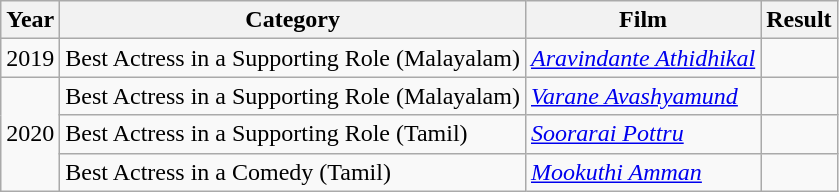<table class="wikitable">
<tr>
<th>Year</th>
<th>Category</th>
<th>Film</th>
<th>Result</th>
</tr>
<tr>
<td>2019</td>
<td>Best Actress in a Supporting Role (Malayalam)</td>
<td><em><a href='#'>Aravindante Athidhikal</a></em></td>
<td></td>
</tr>
<tr>
<td rowspan=3>2020</td>
<td>Best Actress in a Supporting Role (Malayalam)</td>
<td><em><a href='#'>Varane Avashyamund</a></em></td>
<td></td>
</tr>
<tr>
<td>Best Actress in a Supporting Role (Tamil)</td>
<td><em><a href='#'>Soorarai Pottru</a></em></td>
<td></td>
</tr>
<tr>
<td>Best Actress in a Comedy (Tamil)</td>
<td><em><a href='#'>Mookuthi Amman</a></em></td>
<td></td>
</tr>
</table>
